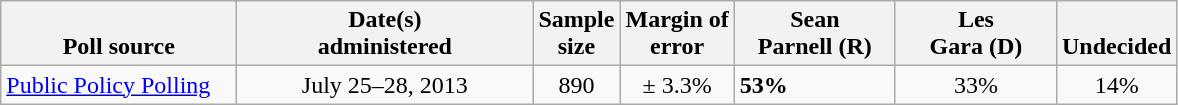<table class="wikitable">
<tr valign= bottom>
<th style="width:150px;">Poll source</th>
<th style="width:190px;">Date(s)<br>administered</th>
<th class=small>Sample<br>size</th>
<th>Margin of<br>error</th>
<th style="width:100px;">Sean<br>Parnell (R)</th>
<th style="width:100px;">Les<br>Gara (D)</th>
<th style="width:40px;">Undecided</th>
</tr>
<tr>
<td><a href='#'>Public Policy Polling</a></td>
<td align=center>July 25–28, 2013</td>
<td align=center>890</td>
<td align=center>± 3.3%</td>
<td><strong>53%</strong></td>
<td align=center>33%</td>
<td align=center>14%</td>
</tr>
</table>
